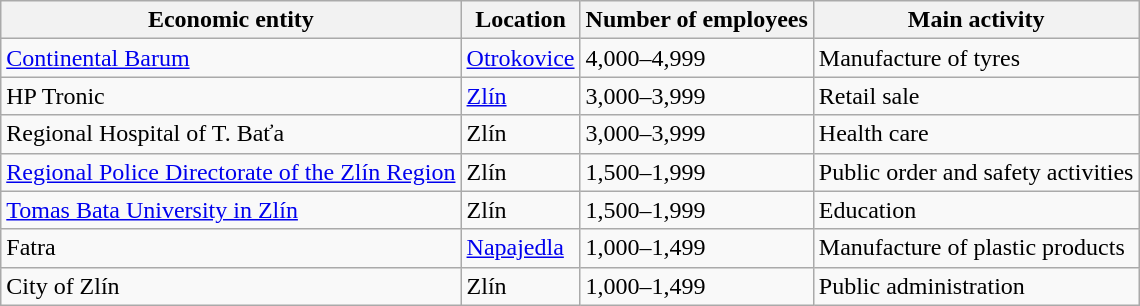<table class="wikitable sortable">
<tr>
<th>Economic entity</th>
<th>Location</th>
<th>Number of employees</th>
<th>Main activity</th>
</tr>
<tr>
<td><a href='#'>Continental Barum</a></td>
<td><a href='#'>Otrokovice</a></td>
<td>4,000–4,999</td>
<td>Manufacture of tyres</td>
</tr>
<tr>
<td>HP Tronic</td>
<td><a href='#'>Zlín</a></td>
<td>3,000–3,999</td>
<td>Retail sale</td>
</tr>
<tr>
<td>Regional Hospital of T. Baťa</td>
<td>Zlín</td>
<td>3,000–3,999</td>
<td>Health care</td>
</tr>
<tr>
<td><a href='#'>Regional Police Directorate of the Zlín Region</a></td>
<td>Zlín</td>
<td>1,500–1,999</td>
<td>Public order and safety activities</td>
</tr>
<tr>
<td><a href='#'>Tomas Bata University in Zlín</a></td>
<td>Zlín</td>
<td>1,500–1,999</td>
<td>Education</td>
</tr>
<tr>
<td>Fatra</td>
<td><a href='#'>Napajedla</a></td>
<td>1,000–1,499</td>
<td>Manufacture of plastic products</td>
</tr>
<tr>
<td>City of Zlín</td>
<td>Zlín</td>
<td>1,000–1,499</td>
<td>Public administration</td>
</tr>
</table>
